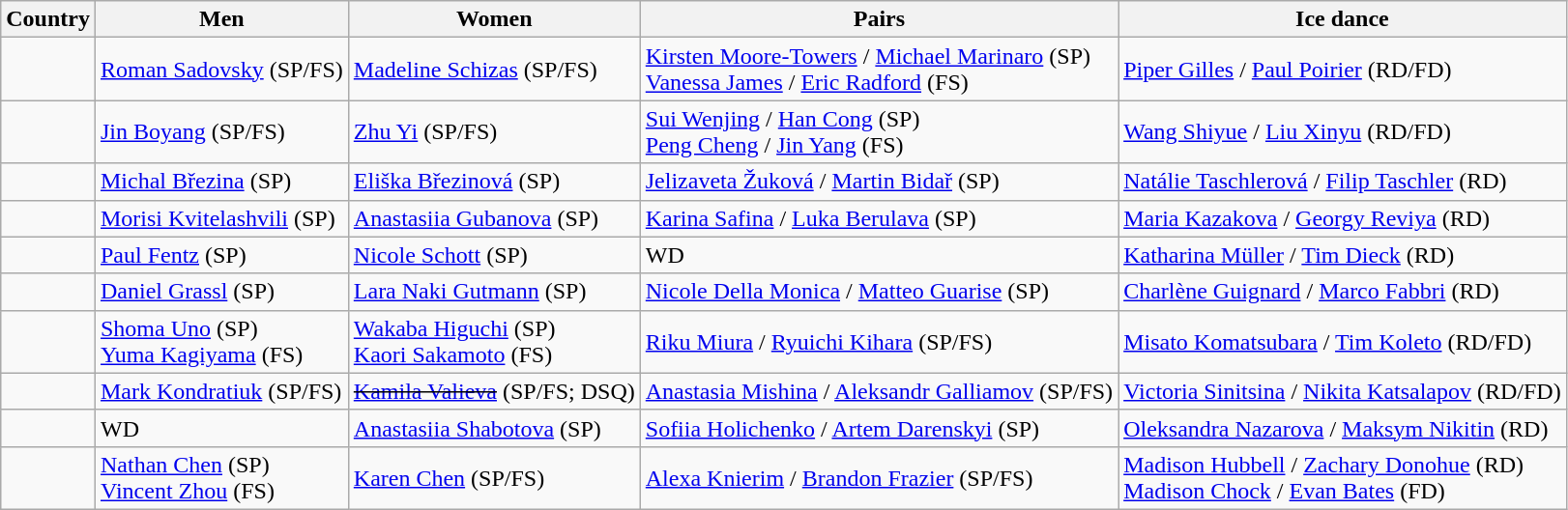<table class="wikitable">
<tr>
<th>Country</th>
<th>Men</th>
<th>Women</th>
<th>Pairs</th>
<th>Ice dance</th>
</tr>
<tr>
<td></td>
<td><a href='#'>Roman Sadovsky</a> (SP/FS)</td>
<td><a href='#'>Madeline Schizas</a> (SP/FS)</td>
<td><a href='#'>Kirsten Moore-Towers</a> / <a href='#'>Michael Marinaro</a> (SP)<br><a href='#'>Vanessa James</a> / <a href='#'>Eric Radford</a> (FS)</td>
<td><a href='#'>Piper Gilles</a> / <a href='#'>Paul Poirier</a> (RD/FD)</td>
</tr>
<tr>
<td></td>
<td><a href='#'>Jin Boyang</a> (SP/FS)</td>
<td><a href='#'>Zhu Yi</a> (SP/FS)</td>
<td><a href='#'>Sui Wenjing</a> / <a href='#'>Han Cong</a> (SP)<br><a href='#'>Peng Cheng</a> / <a href='#'>Jin Yang</a> (FS)</td>
<td><a href='#'>Wang Shiyue</a> / <a href='#'>Liu Xinyu</a> (RD/FD)</td>
</tr>
<tr>
<td></td>
<td><a href='#'>Michal Březina</a> (SP)</td>
<td><a href='#'>Eliška Březinová</a> (SP)</td>
<td><a href='#'>Jelizaveta Žuková</a> / <a href='#'>Martin Bidař</a> (SP)</td>
<td><a href='#'>Natálie Taschlerová</a> / <a href='#'>Filip Taschler</a> (RD)</td>
</tr>
<tr>
<td></td>
<td><a href='#'>Morisi Kvitelashvili</a> (SP)</td>
<td><a href='#'>Anastasiia Gubanova</a> (SP)</td>
<td><a href='#'>Karina Safina</a> / <a href='#'>Luka Berulava</a> (SP)</td>
<td><a href='#'>Maria Kazakova</a> / <a href='#'>Georgy Reviya</a> (RD)</td>
</tr>
<tr>
<td></td>
<td><a href='#'>Paul Fentz</a> (SP)</td>
<td><a href='#'>Nicole Schott</a> (SP)</td>
<td>WD</td>
<td><a href='#'>Katharina Müller</a> / <a href='#'>Tim Dieck</a> (RD)</td>
</tr>
<tr>
<td></td>
<td><a href='#'>Daniel Grassl</a> (SP)</td>
<td><a href='#'>Lara Naki Gutmann</a> (SP)</td>
<td><a href='#'>Nicole Della Monica</a> / <a href='#'>Matteo Guarise</a> (SP)</td>
<td><a href='#'>Charlène Guignard</a> / <a href='#'>Marco Fabbri</a> (RD)</td>
</tr>
<tr>
<td></td>
<td><a href='#'>Shoma Uno</a> (SP)<br><a href='#'>Yuma Kagiyama</a> (FS)</td>
<td><a href='#'>Wakaba Higuchi</a> (SP)<br><a href='#'>Kaori Sakamoto</a> (FS)</td>
<td><a href='#'>Riku Miura</a> / <a href='#'>Ryuichi Kihara</a> (SP/FS)</td>
<td><a href='#'>Misato Komatsubara</a> / <a href='#'>Tim Koleto</a> (RD/FD)</td>
</tr>
<tr>
<td></td>
<td><a href='#'>Mark Kondratiuk</a> (SP/FS)</td>
<td><s><a href='#'>Kamila Valieva</a></s> (SP/FS; DSQ)</td>
<td><a href='#'>Anastasia Mishina</a> / <a href='#'>Aleksandr Galliamov</a> (SP/FS)</td>
<td><a href='#'>Victoria Sinitsina</a> / <a href='#'>Nikita Katsalapov</a> (RD/FD)</td>
</tr>
<tr>
<td></td>
<td>WD</td>
<td><a href='#'>Anastasiia Shabotova</a> (SP)</td>
<td><a href='#'>Sofiia Holichenko</a> / <a href='#'>Artem Darenskyi</a> (SP)</td>
<td><a href='#'>Oleksandra Nazarova</a> / <a href='#'>Maksym Nikitin</a> (RD)</td>
</tr>
<tr>
<td></td>
<td><a href='#'>Nathan Chen</a> (SP)<br><a href='#'>Vincent Zhou</a> (FS)</td>
<td><a href='#'>Karen Chen</a> (SP/FS)</td>
<td><a href='#'>Alexa Knierim</a> / <a href='#'>Brandon Frazier</a> (SP/FS)</td>
<td><a href='#'>Madison Hubbell</a> / <a href='#'>Zachary Donohue</a> (RD)<br><a href='#'>Madison Chock</a> / <a href='#'>Evan Bates</a> (FD)</td>
</tr>
</table>
